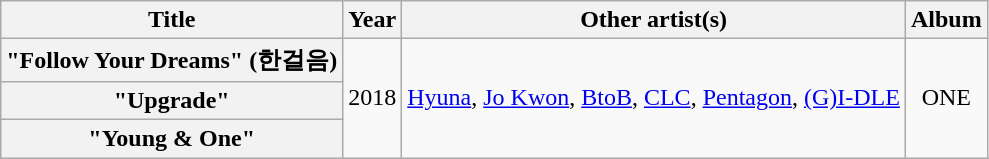<table class="wikitable plainrowheaders" style="text-align: center;">
<tr>
<th scope="col">Title</th>
<th scope="col">Year</th>
<th scope="col">Other artist(s)</th>
<th scope="col">Album</th>
</tr>
<tr>
<th scope="row">"Follow Your Dreams" (한걸음)</th>
<td rowspan="3">2018</td>
<td rowspan="3"><a href='#'>Hyuna</a>, <a href='#'>Jo Kwon</a>, <a href='#'>BtoB</a>, <a href='#'>CLC</a>, <a href='#'>Pentagon</a>, <a href='#'>(G)I-DLE</a></td>
<td rowspan="3">ONE</td>
</tr>
<tr>
<th scope="row">"Upgrade"</th>
</tr>
<tr>
<th scope="row">"Young & One"</th>
</tr>
</table>
